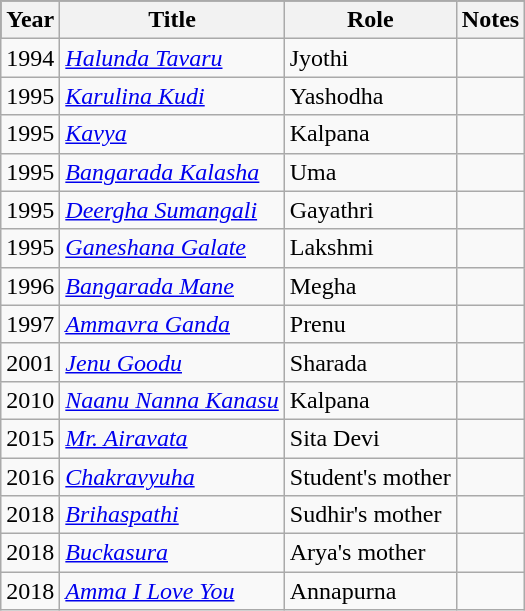<table class="wikitable sortable">
<tr style="background:#000;">
<th scope="col">Year</th>
<th scope="col">Title</th>
<th scope="col">Role</th>
<th class="unsortable" scope="col">Notes</th>
</tr>
<tr>
<td>1994</td>
<td><em><a href='#'>Halunda Tavaru</a></em></td>
<td>Jyothi</td>
<td></td>
</tr>
<tr>
<td>1995</td>
<td><em><a href='#'>Karulina Kudi</a></em></td>
<td>Yashodha</td>
<td></td>
</tr>
<tr>
<td>1995</td>
<td><em><a href='#'>Kavya</a></em></td>
<td>Kalpana</td>
<td></td>
</tr>
<tr>
<td>1995</td>
<td><em><a href='#'>Bangarada Kalasha</a></em></td>
<td>Uma</td>
<td></td>
</tr>
<tr>
<td>1995</td>
<td><em><a href='#'>Deergha Sumangali</a></em></td>
<td>Gayathri</td>
<td></td>
</tr>
<tr>
<td>1995</td>
<td><em><a href='#'>Ganeshana Galate</a></em></td>
<td>Lakshmi</td>
<td></td>
</tr>
<tr>
<td>1996</td>
<td><em><a href='#'>Bangarada Mane</a></em></td>
<td>Megha</td>
<td></td>
</tr>
<tr>
<td>1997</td>
<td><em><a href='#'>Ammavra Ganda</a></em></td>
<td>Prenu</td>
<td></td>
</tr>
<tr>
<td>2001</td>
<td><em><a href='#'>Jenu Goodu</a></em></td>
<td>Sharada</td>
<td></td>
</tr>
<tr>
<td>2010</td>
<td><em><a href='#'>Naanu Nanna Kanasu</a></em></td>
<td>Kalpana</td>
<td></td>
</tr>
<tr>
<td>2015</td>
<td><em><a href='#'>Mr. Airavata</a></em></td>
<td>Sita Devi</td>
<td></td>
</tr>
<tr>
<td>2016</td>
<td><em><a href='#'>Chakravyuha</a></em></td>
<td>Student's mother</td>
<td></td>
</tr>
<tr>
<td>2018</td>
<td><em><a href='#'>Brihaspathi</a></em></td>
<td>Sudhir's mother</td>
<td></td>
</tr>
<tr>
<td>2018</td>
<td><em><a href='#'>Buckasura</a></em></td>
<td>Arya's mother</td>
<td></td>
</tr>
<tr>
<td>2018</td>
<td><em><a href='#'>Amma I Love You</a></em></td>
<td>Annapurna</td>
<td></td>
</tr>
</table>
